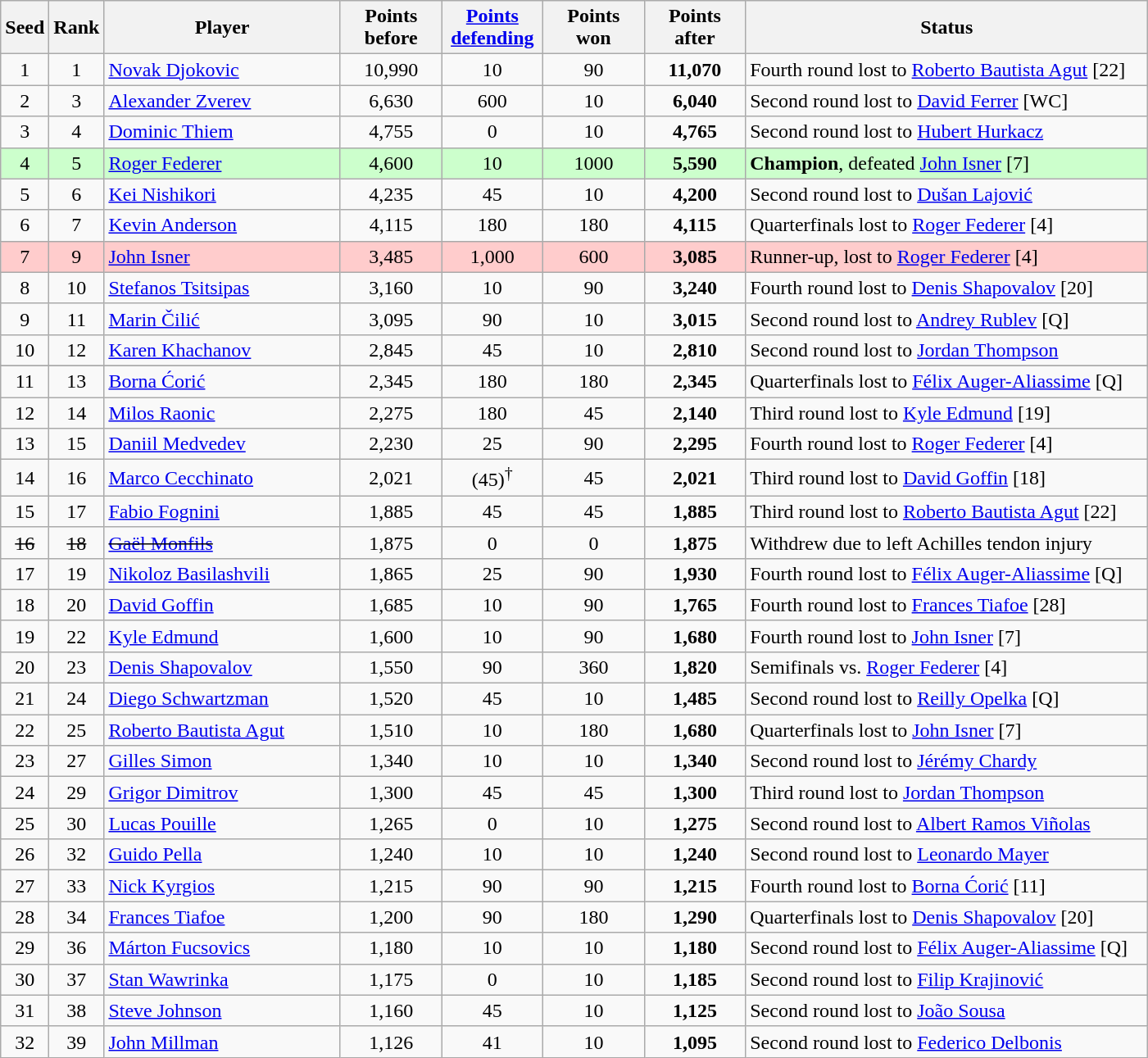<table class="wikitable sortable">
<tr>
<th style="width:30px;">Seed</th>
<th style="width:30px;">Rank</th>
<th style="width:185px;">Player</th>
<th style="width:75px;">Points before</th>
<th style="width:75px;"><a href='#'>Points defending</a></th>
<th style="width:75px;">Points won</th>
<th style="width:75px;">Points after</th>
<th style="width:320px;">Status</th>
</tr>
<tr>
<td style="text-align:center;">1</td>
<td style="text-align:center;">1</td>
<td> <a href='#'>Novak Djokovic</a></td>
<td style="text-align:center;">10,990</td>
<td style="text-align:center;">10</td>
<td style="text-align:center;">90</td>
<td style="text-align:center;"><strong>11,070</strong></td>
<td>Fourth round lost to  <a href='#'>Roberto Bautista Agut</a> [22]</td>
</tr>
<tr>
<td style="text-align:center;">2</td>
<td style="text-align:center;">3</td>
<td> <a href='#'>Alexander Zverev</a></td>
<td style="text-align:center;">6,630</td>
<td style="text-align:center;">600</td>
<td style="text-align:center;">10</td>
<td style="text-align:center;"><strong>6,040</strong></td>
<td>Second round lost to  <a href='#'>David Ferrer</a> [WC]</td>
</tr>
<tr>
<td style="text-align:center;">3</td>
<td style="text-align:center;">4</td>
<td> <a href='#'>Dominic Thiem</a></td>
<td style="text-align:center;">4,755</td>
<td style="text-align:center;">0</td>
<td style="text-align:center;">10</td>
<td style="text-align:center;"><strong>4,765</strong></td>
<td>Second round lost to  <a href='#'>Hubert Hurkacz</a></td>
</tr>
<tr style="background:#cfc;">
<td style="text-align:center;">4</td>
<td style="text-align:center;">5</td>
<td> <a href='#'>Roger Federer</a></td>
<td style="text-align:center;">4,600</td>
<td style="text-align:center;">10</td>
<td style="text-align:center;">1000</td>
<td style="text-align:center;"><strong>5,590</strong></td>
<td><strong>Champion</strong>, defeated  <a href='#'>John Isner</a> [7]</td>
</tr>
<tr>
<td style="text-align:center;">5</td>
<td style="text-align:center;">6</td>
<td> <a href='#'>Kei Nishikori</a></td>
<td style="text-align:center;">4,235</td>
<td style="text-align:center;">45</td>
<td style="text-align:center;">10</td>
<td style="text-align:center;"><strong>4,200</strong></td>
<td>Second round lost to  <a href='#'>Dušan Lajović</a></td>
</tr>
<tr>
<td style="text-align:center;">6</td>
<td style="text-align:center;">7</td>
<td> <a href='#'>Kevin Anderson</a></td>
<td style="text-align:center;">4,115</td>
<td style="text-align:center;">180</td>
<td style="text-align:center;">180</td>
<td style="text-align:center;"><strong>4,115</strong></td>
<td>Quarterfinals lost to  <a href='#'>Roger Federer</a> [4]</td>
</tr>
<tr style="background:#fcc;">
<td style="text-align:center;">7</td>
<td style="text-align:center;">9</td>
<td> <a href='#'>John Isner</a></td>
<td style="text-align:center;">3,485</td>
<td style="text-align:center;">1,000</td>
<td style="text-align:center;">600</td>
<td style="text-align:center;"><strong>3,085</strong></td>
<td>Runner-up, lost to  <a href='#'>Roger Federer</a> [4]</td>
</tr>
<tr>
<td style="text-align:center;">8</td>
<td style="text-align:center;">10</td>
<td> <a href='#'>Stefanos Tsitsipas</a></td>
<td style="text-align:center;">3,160</td>
<td style="text-align:center;">10</td>
<td style="text-align:center;">90</td>
<td style="text-align:center;"><strong>3,240</strong></td>
<td>Fourth round lost to  <a href='#'>Denis Shapovalov</a> [20]</td>
</tr>
<tr>
<td style="text-align:center;">9</td>
<td style="text-align:center;">11</td>
<td> <a href='#'>Marin Čilić</a></td>
<td style="text-align:center;">3,095</td>
<td style="text-align:center;">90</td>
<td style="text-align:center;">10</td>
<td style="text-align:center;"><strong>3,015</strong></td>
<td>Second round lost to  <a href='#'>Andrey Rublev</a> [Q]</td>
</tr>
<tr>
<td style="text-align:center;">10</td>
<td style="text-align:center;">12</td>
<td> <a href='#'>Karen Khachanov</a></td>
<td style="text-align:center;">2,845</td>
<td style="text-align:center;">45</td>
<td style="text-align:center;">10</td>
<td style="text-align:center;"><strong>2,810</strong></td>
<td>Second round lost to  <a href='#'>Jordan Thompson</a></td>
</tr>
<tr>
</tr>
<tr>
<td style="text-align:center;">11</td>
<td style="text-align:center;">13</td>
<td> <a href='#'>Borna Ćorić</a></td>
<td style="text-align:center;">2,345</td>
<td style="text-align:center;">180</td>
<td style="text-align:center;">180</td>
<td style="text-align:center;"><strong>2,345</strong></td>
<td>Quarterfinals lost to  <a href='#'>Félix Auger-Aliassime</a> [Q]</td>
</tr>
<tr>
<td style="text-align:center;">12</td>
<td style="text-align:center;">14</td>
<td> <a href='#'>Milos Raonic</a></td>
<td style="text-align:center;">2,275</td>
<td style="text-align:center;">180</td>
<td style="text-align:center;">45</td>
<td style="text-align:center;"><strong>2,140</strong></td>
<td>Third round lost to  <a href='#'>Kyle Edmund</a> [19]</td>
</tr>
<tr>
<td style="text-align:center;">13</td>
<td style="text-align:center;">15</td>
<td> <a href='#'>Daniil Medvedev</a></td>
<td style="text-align:center;">2,230</td>
<td style="text-align:center;">25</td>
<td style="text-align:center;">90</td>
<td style="text-align:center;"><strong>2,295</strong></td>
<td>Fourth round lost to  <a href='#'>Roger Federer</a> [4]</td>
</tr>
<tr>
<td style="text-align:center;">14</td>
<td style="text-align:center;">16</td>
<td> <a href='#'>Marco Cecchinato</a></td>
<td style="text-align:center;">2,021</td>
<td style="text-align:center;">(45)<sup>†</sup></td>
<td style="text-align:center;">45</td>
<td style="text-align:center;"><strong>2,021</strong></td>
<td>Third round lost to  <a href='#'>David Goffin</a> [18]</td>
</tr>
<tr>
<td style="text-align:center;">15</td>
<td style="text-align:center;">17</td>
<td> <a href='#'>Fabio Fognini</a></td>
<td style="text-align:center;">1,885</td>
<td style="text-align:center;">45</td>
<td style="text-align:center;">45</td>
<td style="text-align:center;"><strong>1,885</strong></td>
<td>Third round lost to  <a href='#'>Roberto Bautista Agut</a> [22]</td>
</tr>
<tr>
<td style="text-align:center;"><s>16</s></td>
<td style="text-align:center;"><s>18</s></td>
<td><s> <a href='#'>Gaël Monfils</a></s></td>
<td style="text-align:center;">1,875</td>
<td style="text-align:center;">0</td>
<td style="text-align:center;">0</td>
<td style="text-align:center;"><strong>1,875</strong></td>
<td>Withdrew due to left Achilles tendon injury</td>
</tr>
<tr>
<td style="text-align:center;">17</td>
<td style="text-align:center;">19</td>
<td> <a href='#'>Nikoloz Basilashvili</a></td>
<td style="text-align:center;">1,865</td>
<td style="text-align:center;">25</td>
<td style="text-align:center;">90</td>
<td style="text-align:center;"><strong>1,930</strong></td>
<td>Fourth round lost to  <a href='#'>Félix Auger-Aliassime</a> [Q]</td>
</tr>
<tr>
<td style="text-align:center;">18</td>
<td style="text-align:center;">20</td>
<td> <a href='#'>David Goffin</a></td>
<td style="text-align:center;">1,685</td>
<td style="text-align:center;">10</td>
<td style="text-align:center;">90</td>
<td style="text-align:center;"><strong>1,765</strong></td>
<td>Fourth round lost to  <a href='#'>Frances Tiafoe</a> [28]</td>
</tr>
<tr>
<td style="text-align:center;">19</td>
<td style="text-align:center;">22</td>
<td> <a href='#'>Kyle Edmund</a></td>
<td style="text-align:center;">1,600</td>
<td style="text-align:center;">10</td>
<td style="text-align:center;">90</td>
<td style="text-align:center;"><strong>1,680</strong></td>
<td>Fourth round lost to  <a href='#'>John Isner</a> [7]</td>
</tr>
<tr>
<td style="text-align:center;">20</td>
<td style="text-align:center;">23</td>
<td> <a href='#'>Denis Shapovalov</a></td>
<td style="text-align:center;">1,550</td>
<td style="text-align:center;">90</td>
<td style="text-align:center;">360</td>
<td style="text-align:center;"><strong>1,820</strong></td>
<td>Semifinals vs.  <a href='#'>Roger Federer</a> [4]</td>
</tr>
<tr>
<td style="text-align:center;">21</td>
<td style="text-align:center;">24</td>
<td> <a href='#'>Diego Schwartzman</a></td>
<td style="text-align:center;">1,520</td>
<td style="text-align:center;">45</td>
<td style="text-align:center;">10</td>
<td style="text-align:center;"><strong>1,485</strong></td>
<td>Second round lost to  <a href='#'>Reilly Opelka</a> [Q]</td>
</tr>
<tr>
<td style="text-align:center;">22</td>
<td style="text-align:center;">25</td>
<td> <a href='#'>Roberto Bautista Agut</a></td>
<td style="text-align:center;">1,510</td>
<td style="text-align:center;">10</td>
<td style="text-align:center;">180</td>
<td style="text-align:center;"><strong>1,680</strong></td>
<td>Quarterfinals lost to  <a href='#'>John Isner</a> [7]</td>
</tr>
<tr>
<td style="text-align:center;">23</td>
<td style="text-align:center;">27</td>
<td> <a href='#'>Gilles Simon</a></td>
<td style="text-align:center;">1,340</td>
<td style="text-align:center;">10</td>
<td style="text-align:center;">10</td>
<td style="text-align:center;"><strong>1,340</strong></td>
<td>Second round lost to  <a href='#'>Jérémy Chardy</a></td>
</tr>
<tr>
<td style="text-align:center;">24</td>
<td style="text-align:center;">29</td>
<td> <a href='#'>Grigor Dimitrov</a></td>
<td style="text-align:center;">1,300</td>
<td style="text-align:center;">45</td>
<td style="text-align:center;">45</td>
<td style="text-align:center;"><strong>1,300</strong></td>
<td>Third round lost to  <a href='#'>Jordan Thompson</a></td>
</tr>
<tr>
<td style="text-align:center;">25</td>
<td style="text-align:center;">30</td>
<td> <a href='#'>Lucas Pouille</a></td>
<td style="text-align:center;">1,265</td>
<td style="text-align:center;">0</td>
<td style="text-align:center;">10</td>
<td style="text-align:center;"><strong>1,275</strong></td>
<td>Second round lost to  <a href='#'>Albert Ramos Viñolas</a></td>
</tr>
<tr>
<td style="text-align:center;">26</td>
<td style="text-align:center;">32</td>
<td> <a href='#'>Guido Pella</a></td>
<td style="text-align:center;">1,240</td>
<td style="text-align:center;">10</td>
<td style="text-align:center;">10</td>
<td style="text-align:center;"><strong>1,240</strong></td>
<td>Second round lost to  <a href='#'>Leonardo Mayer</a></td>
</tr>
<tr>
<td style="text-align:center;">27</td>
<td style="text-align:center;">33</td>
<td> <a href='#'>Nick Kyrgios</a></td>
<td style="text-align:center;">1,215</td>
<td style="text-align:center;">90</td>
<td style="text-align:center;">90</td>
<td style="text-align:center;"><strong>1,215</strong></td>
<td>Fourth round lost to  <a href='#'>Borna Ćorić</a> [11]</td>
</tr>
<tr>
<td style="text-align:center;">28</td>
<td style="text-align:center;">34</td>
<td> <a href='#'>Frances Tiafoe</a></td>
<td style="text-align:center;">1,200</td>
<td style="text-align:center;">90</td>
<td style="text-align:center;">180</td>
<td style="text-align:center;"><strong>1,290</strong></td>
<td>Quarterfinals lost to  <a href='#'>Denis Shapovalov</a> [20]</td>
</tr>
<tr>
<td style="text-align:center;">29</td>
<td style="text-align:center;">36</td>
<td> <a href='#'>Márton Fucsovics</a></td>
<td style="text-align:center;">1,180</td>
<td style="text-align:center;">10</td>
<td style="text-align:center;">10</td>
<td style="text-align:center;"><strong>1,180</strong></td>
<td>Second round lost to  <a href='#'>Félix Auger-Aliassime</a> [Q]</td>
</tr>
<tr>
<td style="text-align:center;">30</td>
<td style="text-align:center;">37</td>
<td> <a href='#'>Stan Wawrinka</a></td>
<td style="text-align:center;">1,175</td>
<td style="text-align:center;">0</td>
<td style="text-align:center;">10</td>
<td style="text-align:center;"><strong>1,185</strong></td>
<td>Second round lost to  <a href='#'>Filip Krajinović</a></td>
</tr>
<tr>
<td style="text-align:center;">31</td>
<td style="text-align:center;">38</td>
<td> <a href='#'>Steve Johnson</a></td>
<td style="text-align:center;">1,160</td>
<td style="text-align:center;">45</td>
<td style="text-align:center;">10</td>
<td style="text-align:center;"><strong>1,125</strong></td>
<td>Second round lost to  <a href='#'>João Sousa</a></td>
</tr>
<tr>
<td style="text-align:center;">32</td>
<td style="text-align:center;">39</td>
<td> <a href='#'>John Millman</a></td>
<td style="text-align:center;">1,126</td>
<td style="text-align:center;">41</td>
<td style="text-align:center;">10</td>
<td style="text-align:center;"><strong>1,095</strong></td>
<td>Second round lost to  <a href='#'>Federico Delbonis</a></td>
</tr>
</table>
